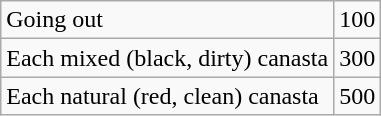<table class="wikitable">
<tr ---->
<td>Going out</td>
<td align="right">100</td>
</tr>
<tr ---->
<td>Each mixed (black, dirty) canasta</td>
<td align="right">300</td>
</tr>
<tr ---->
<td>Each natural (red, clean) canasta</td>
<td align="right">500</td>
</tr>
</table>
